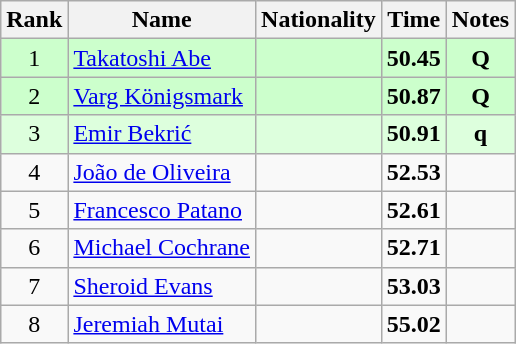<table class="wikitable sortable" style="text-align:center">
<tr>
<th>Rank</th>
<th>Name</th>
<th>Nationality</th>
<th>Time</th>
<th>Notes</th>
</tr>
<tr bgcolor=ccffcc>
<td>1</td>
<td align=left><a href='#'>Takatoshi Abe</a></td>
<td align=left></td>
<td><strong>50.45</strong></td>
<td><strong>Q</strong></td>
</tr>
<tr bgcolor=ccffcc>
<td>2</td>
<td align=left><a href='#'>Varg Königsmark</a></td>
<td align=left></td>
<td><strong>50.87</strong></td>
<td><strong>Q</strong></td>
</tr>
<tr bgcolor=ddffdd>
<td>3</td>
<td align=left><a href='#'>Emir Bekrić</a></td>
<td align=left></td>
<td><strong>50.91</strong></td>
<td><strong>q</strong></td>
</tr>
<tr>
<td>4</td>
<td align=left><a href='#'>João de Oliveira</a></td>
<td align=left></td>
<td><strong>52.53</strong></td>
<td></td>
</tr>
<tr>
<td>5</td>
<td align=left><a href='#'>Francesco Patano</a></td>
<td align=left></td>
<td><strong>52.61</strong></td>
<td></td>
</tr>
<tr>
<td>6</td>
<td align=left><a href='#'>Michael Cochrane</a></td>
<td align=left></td>
<td><strong>52.71</strong></td>
<td></td>
</tr>
<tr>
<td>7</td>
<td align=left><a href='#'>Sheroid Evans</a></td>
<td align=left></td>
<td><strong>53.03</strong></td>
<td></td>
</tr>
<tr>
<td>8</td>
<td align=left><a href='#'>Jeremiah Mutai</a></td>
<td align=left></td>
<td><strong>55.02</strong></td>
<td></td>
</tr>
</table>
